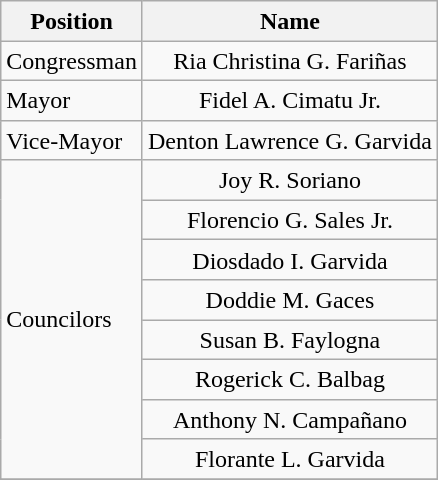<table class="wikitable" style="line-height:1.20em; font-size:100%;">
<tr>
<th>Position</th>
<th>Name</th>
</tr>
<tr>
<td>Congressman</td>
<td style="text-align:center;">Ria Christina G. Fariñas</td>
</tr>
<tr>
<td>Mayor</td>
<td style="text-align:center;">Fidel A. Cimatu Jr.</td>
</tr>
<tr>
<td>Vice-Mayor</td>
<td style="text-align:center;">Denton Lawrence G. Garvida</td>
</tr>
<tr>
<td rowspan=8>Councilors</td>
<td style="text-align:center;">Joy R. Soriano</td>
</tr>
<tr>
<td style="text-align:center;">Florencio G. Sales Jr.</td>
</tr>
<tr>
<td style="text-align:center;">Diosdado I. Garvida</td>
</tr>
<tr>
<td style="text-align:center;">Doddie M. Gaces</td>
</tr>
<tr>
<td style="text-align:center;">Susan B. Faylogna</td>
</tr>
<tr>
<td style="text-align:center;">Rogerick C. Balbag</td>
</tr>
<tr>
<td style="text-align:center;">Anthony N. Campañano</td>
</tr>
<tr>
<td style="text-align:center;">Florante L. Garvida</td>
</tr>
<tr>
</tr>
</table>
